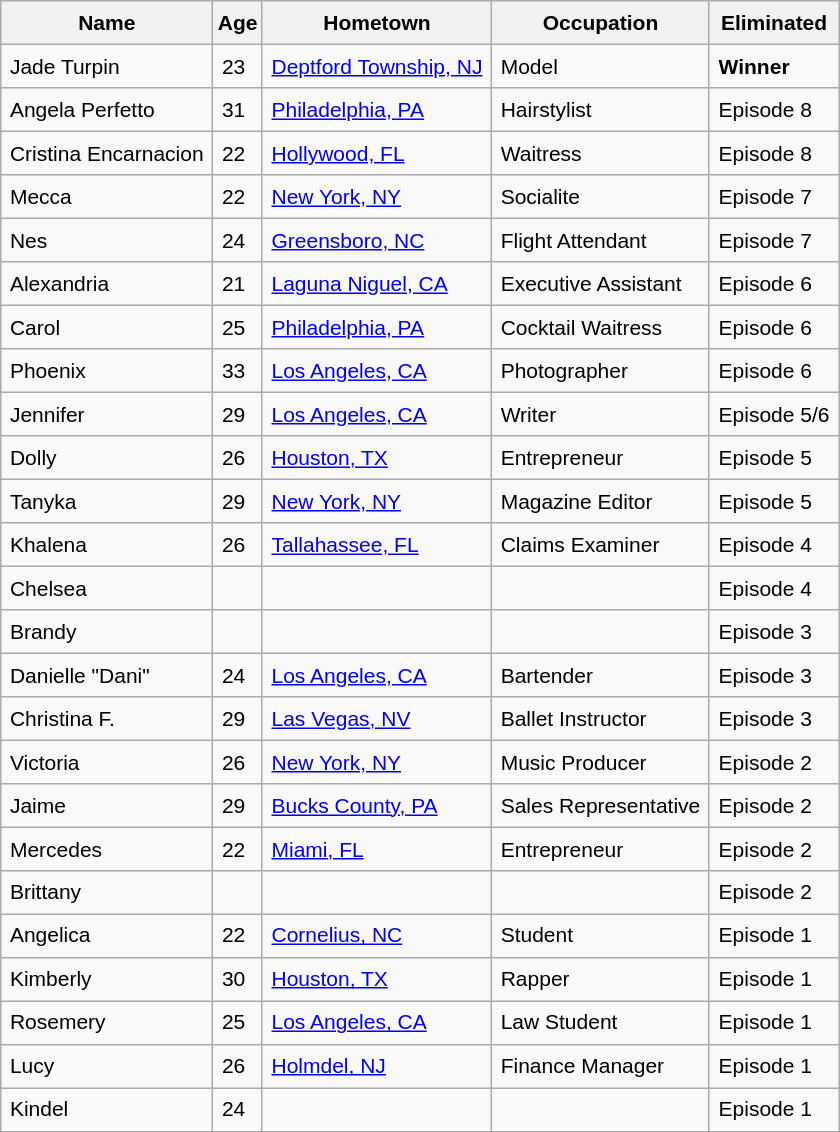<table class="wikitable sortable jquery-tablesorter" style="font-size:14px;margin-right:0px;border-color:rgb(170,170,170);color:black;font-family:sans-serif;line-height:22.4px;">
<tr>
<th>Name</th>
<th>Age</th>
<th>Hometown</th>
<th>Occupation</th>
<th>Eliminated</th>
</tr>
<tr>
<td style="padding-right:0.4em;padding-left:0.4em;"><span>Jade Turpin</span></td>
<td style="padding-right:0.4em;padding-left:0.4em;">23</td>
<td style="padding-right:0.4em;padding-left:0.4em;"><a href='#'>Deptford Township, NJ</a></td>
<td style="padding-right:0.4em;padding-left:0.4em;">Model</td>
<td style="padding-right:0.4em;padding-left:0.4em;"><strong>Winner</strong></td>
</tr>
<tr>
<td style="padding-right:0.4em;padding-left:0.4em;">Angela Perfetto</td>
<td style="padding-right:0.4em;padding-left:0.4em;">31</td>
<td style="padding-right:0.4em;padding-left:0.4em;"><a href='#'>Philadelphia, PA</a></td>
<td style="padding-right:0.4em;padding-left:0.4em;">Hairstylist</td>
<td style="padding-right:0.4em;padding-left:0.4em;">Episode 8</td>
</tr>
<tr>
<td style="padding-right:0.4em;padding-left:0.4em;"><span>Cristina Encarnacion</span></td>
<td style="padding-right:0.4em;padding-left:0.4em;">22</td>
<td style="padding-right:0.4em;padding-left:0.4em;"><a href='#'>Hollywood, FL</a></td>
<td style="padding-right:0.4em;padding-left:0.4em;">Waitress</td>
<td style="padding-right:0.4em;padding-left:0.4em;">Episode 8</td>
</tr>
<tr>
<td style="padding-right:0.4em;padding-left:0.4em;">Mecca</td>
<td style="padding-right:0.4em;padding-left:0.4em;">22</td>
<td style="padding-right:0.4em;padding-left:0.4em;"><a href='#'>New York, NY</a></td>
<td style="padding-right:0.4em;padding-left:0.4em;">Socialite</td>
<td style="padding-right:0.4em;padding-left:0.4em;">Episode 7</td>
</tr>
<tr>
<td style="padding-right:0.4em;padding-left:0.4em;">Nes</td>
<td style="padding-right:0.4em;padding-left:0.4em;">24</td>
<td style="padding-right:0.4em;padding-left:0.4em;"><a href='#'>Greensboro, NC</a></td>
<td style="padding-right:0.4em;padding-left:0.4em;">Flight Attendant</td>
<td style="padding-right:0.4em;padding-left:0.4em;">Episode 7</td>
</tr>
<tr>
<td style="padding-right:0.4em;padding-left:0.4em;">Alexandria</td>
<td style="padding-right:0.4em;padding-left:0.4em;">21</td>
<td style="padding-right:0.4em;padding-left:0.4em;"><a href='#'>Laguna Niguel, CA</a></td>
<td style="padding-right:0.4em;padding-left:0.4em;">Executive Assistant</td>
<td style="padding-right:0.4em;padding-left:0.4em;">Episode 6</td>
</tr>
<tr>
<td style="padding-right:0.4em;padding-left:0.4em;">Carol</td>
<td style="padding-right:0.4em;padding-left:0.4em;">25</td>
<td style="padding-right:0.4em;padding-left:0.4em;"><a href='#'>Philadelphia, PA</a></td>
<td style="padding-right:0.4em;padding-left:0.4em;">Cocktail Waitress</td>
<td style="padding-right:0.4em;padding-left:0.4em;">Episode 6</td>
</tr>
<tr>
<td style="padding-right:0.4em;padding-left:0.4em;">Phoenix</td>
<td style="padding-right:0.4em;padding-left:0.4em;">33</td>
<td style="padding-right:0.4em;padding-left:0.4em;"><a href='#'>Los Angeles, CA</a></td>
<td style="padding-right:0.4em;padding-left:0.4em;">Photographer</td>
<td style="padding-right:0.4em;padding-left:0.4em;">Episode 6</td>
</tr>
<tr>
<td style="padding-right:0.4em;padding-left:0.4em;">Jennifer</td>
<td style="padding-right:0.4em;padding-left:0.4em;">29</td>
<td style="padding-right:0.4em;padding-left:0.4em;"><a href='#'>Los Angeles, CA</a></td>
<td style="padding-right:0.4em;padding-left:0.4em;">Writer</td>
<td style="padding-right:0.4em;padding-left:0.4em;">Episode 5/6</td>
</tr>
<tr>
<td style="padding-right:0.4em;padding-left:0.4em;">Dolly</td>
<td style="padding-right:0.4em;padding-left:0.4em;">26</td>
<td style="padding-right:0.4em;padding-left:0.4em;"><a href='#'>Houston, TX</a></td>
<td style="padding-right:0.4em;padding-left:0.4em;">Entrepreneur</td>
<td style="padding-right:0.4em;padding-left:0.4em;">Episode 5</td>
</tr>
<tr>
<td style="padding-right:0.4em;padding-left:0.4em;">Tanyka</td>
<td style="padding-right:0.4em;padding-left:0.4em;">29</td>
<td style="padding-right:0.4em;padding-left:0.4em;"><a href='#'>New York, NY</a></td>
<td style="padding-right:0.4em;padding-left:0.4em;">Magazine Editor</td>
<td style="padding-right:0.4em;padding-left:0.4em;">Episode 5</td>
</tr>
<tr>
<td style="padding-right:0.4em;padding-left:0.4em;">Khalena</td>
<td style="padding-right:0.4em;padding-left:0.4em;">26</td>
<td style="padding-right:0.4em;padding-left:0.4em;"><a href='#'>Tallahassee, FL</a></td>
<td style="padding-right:0.4em;padding-left:0.4em;">Claims Examiner</td>
<td style="padding-right:0.4em;padding-left:0.4em;">Episode 4</td>
</tr>
<tr>
<td style="padding-right:0.4em;padding-left:0.4em;">Chelsea</td>
<td style="padding-right:0.4em;padding-left:0.4em;"></td>
<td style="padding-right:0.4em;padding-left:0.4em;"></td>
<td style="padding-right:0.4em;padding-left:0.4em;"></td>
<td style="padding-right:0.4em;padding-left:0.4em;">Episode 4</td>
</tr>
<tr>
<td style="padding-right:0.4em;padding-left:0.4em;">Brandy</td>
<td style="padding-right:0.4em;padding-left:0.4em;"></td>
<td style="padding-right:0.4em;padding-left:0.4em;"></td>
<td style="padding-right:0.4em;padding-left:0.4em;"></td>
<td style="padding-right:0.4em;padding-left:0.4em;">Episode 3</td>
</tr>
<tr>
<td style="padding-right:0.4em;padding-left:0.4em;">Danielle "Dani"</td>
<td style="padding-right:0.4em;padding-left:0.4em;">24</td>
<td style="padding-right:0.4em;padding-left:0.4em;"><a href='#'>Los Angeles, CA</a></td>
<td style="padding-right:0.4em;padding-left:0.4em;">Bartender</td>
<td style="padding-right:0.4em;padding-left:0.4em;">Episode 3</td>
</tr>
<tr>
<td style="padding-right:0.4em;padding-left:0.4em;">Christina F.</td>
<td style="padding-right:0.4em;padding-left:0.4em;">29</td>
<td style="padding-right:0.4em;padding-left:0.4em;"><a href='#'>Las Vegas, NV</a></td>
<td style="padding-right:0.4em;padding-left:0.4em;">Ballet Instructor</td>
<td style="padding-right:0.4em;padding-left:0.4em;">Episode 3</td>
</tr>
<tr>
<td style="padding-right:0.4em;padding-left:0.4em;">Victoria</td>
<td style="padding-right:0.4em;padding-left:0.4em;">26</td>
<td style="padding-right:0.4em;padding-left:0.4em;"><a href='#'>New York, NY</a></td>
<td style="padding-right:0.4em;padding-left:0.4em;">Music Producer</td>
<td style="padding-right:0.4em;padding-left:0.4em;">Episode 2</td>
</tr>
<tr>
<td style="padding-right:0.4em;padding-left:0.4em;">Jaime</td>
<td style="padding-right:0.4em;padding-left:0.4em;">29</td>
<td style="padding-right:0.4em;padding-left:0.4em;"><a href='#'>Bucks County, PA</a></td>
<td style="padding-right:0.4em;padding-left:0.4em;">Sales Representative</td>
<td style="padding-right:0.4em;padding-left:0.4em;">Episode 2</td>
</tr>
<tr>
<td style="padding-right:0.4em;padding-left:0.4em;">Mercedes</td>
<td style="padding-right:0.4em;padding-left:0.4em;">22</td>
<td style="padding-right:0.4em;padding-left:0.4em;"><a href='#'>Miami, FL</a></td>
<td style="padding-right:0.4em;padding-left:0.4em;">Entrepreneur</td>
<td style="padding-right:0.4em;padding-left:0.4em;">Episode 2</td>
</tr>
<tr>
<td style="padding-right:0.4em;padding-left:0.4em;">Brittany</td>
<td style="padding-right:0.4em;padding-left:0.4em;"></td>
<td style="padding-right:0.4em;padding-left:0.4em;"></td>
<td style="padding-right:0.4em;padding-left:0.4em;"></td>
<td style="padding-right:0.4em;padding-left:0.4em;">Episode 2</td>
</tr>
<tr>
<td style="padding-right:0.4em;padding-left:0.4em;">Angelica</td>
<td style="padding-right:0.4em;padding-left:0.4em;">22</td>
<td style="padding-right:0.4em;padding-left:0.4em;"><a href='#'>Cornelius, NC</a></td>
<td style="padding-right:0.4em;padding-left:0.4em;">Student</td>
<td style="padding-right:0.4em;padding-left:0.4em;">Episode 1</td>
</tr>
<tr>
<td style="padding-right:0.4em;padding-left:0.4em;">Kimberly</td>
<td style="padding-right:0.4em;padding-left:0.4em;">30</td>
<td style="padding-right:0.4em;padding-left:0.4em;"><a href='#'>Houston, TX</a></td>
<td style="padding-right:0.4em;padding-left:0.4em;">Rapper</td>
<td style="padding-right:0.4em;padding-left:0.4em;">Episode 1</td>
</tr>
<tr>
<td style="padding-right:0.4em;padding-left:0.4em;">Rosemery</td>
<td style="padding-right:0.4em;padding-left:0.4em;">25</td>
<td style="padding-right:0.4em;padding-left:0.4em;"><a href='#'>Los Angeles, CA</a></td>
<td style="padding-right:0.4em;padding-left:0.4em;">Law Student</td>
<td style="padding-right:0.4em;padding-left:0.4em;">Episode 1</td>
</tr>
<tr>
<td style="padding-right:0.4em;padding-left:0.4em;">Lucy</td>
<td style="padding-right:0.4em;padding-left:0.4em;">26</td>
<td style="padding-right:0.4em;padding-left:0.4em;"><a href='#'>Holmdel, NJ</a></td>
<td style="padding-right:0.4em;padding-left:0.4em;">Finance Manager</td>
<td style="padding-right:0.4em;padding-left:0.4em;">Episode 1</td>
</tr>
<tr>
<td style="padding-right:0.4em;padding-left:0.4em;">Kindel</td>
<td style="padding-right:0.4em;padding-left:0.4em;">24</td>
<td style="padding-right:0.4em;padding-left:0.4em;"></td>
<td style="padding-right:0.4em;padding-left:0.4em;"></td>
<td style="padding-right:0.4em;padding-left:0.4em;">Episode 1</td>
</tr>
</table>
